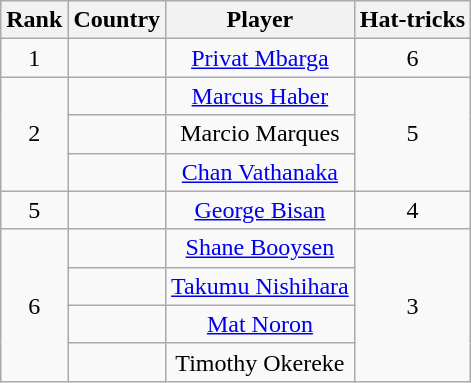<table class="wikitable" style="text-align:center;">
<tr>
<th>Rank</th>
<th>Country</th>
<th>Player</th>
<th>Hat-tricks</th>
</tr>
<tr>
<td>1</td>
<td></td>
<td><a href='#'>Privat Mbarga</a></td>
<td>6</td>
</tr>
<tr>
<td rowspan=3>2</td>
<td></td>
<td><a href='#'>Marcus Haber</a></td>
<td rowspan=3>5</td>
</tr>
<tr>
<td></td>
<td>Marcio Marques</td>
</tr>
<tr>
<td></td>
<td><a href='#'>Chan Vathanaka</a></td>
</tr>
<tr>
<td>5</td>
<td></td>
<td><a href='#'>George Bisan</a></td>
<td>4</td>
</tr>
<tr>
<td rowspan=4>6</td>
<td></td>
<td><a href='#'>Shane Booysen</a></td>
<td rowspan=4>3</td>
</tr>
<tr>
<td></td>
<td><a href='#'>Takumu Nishihara</a></td>
</tr>
<tr>
<td></td>
<td><a href='#'>Mat Noron</a></td>
</tr>
<tr>
<td></td>
<td>Timothy Okereke</td>
</tr>
</table>
